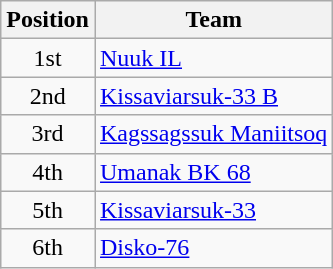<table class="wikitable">
<tr>
<th>Position</th>
<th>Team</th>
</tr>
<tr>
<td style="text-align:center">1st</td>
<td><a href='#'>Nuuk IL</a></td>
</tr>
<tr>
<td style="text-align:center">2nd</td>
<td><a href='#'>Kissaviarsuk-33 B</a></td>
</tr>
<tr>
<td style="text-align:center">3rd</td>
<td><a href='#'>Kagssagssuk Maniitsoq</a></td>
</tr>
<tr>
<td style="text-align:center">4th</td>
<td><a href='#'>Umanak BK 68</a></td>
</tr>
<tr>
<td style="text-align:center">5th</td>
<td><a href='#'>Kissaviarsuk-33</a></td>
</tr>
<tr>
<td style="text-align:center">6th</td>
<td><a href='#'>Disko-76</a></td>
</tr>
</table>
